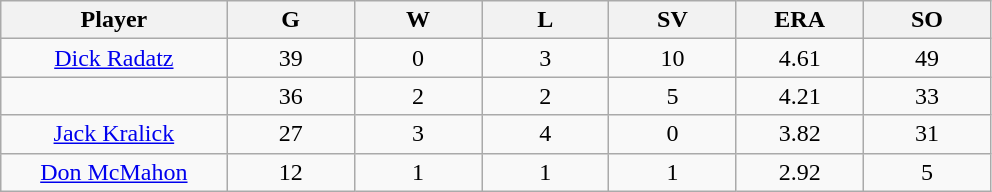<table class="wikitable sortable">
<tr>
<th bgcolor="#DDDDFF" width="16%">Player</th>
<th bgcolor="#DDDDFF" width="9%">G</th>
<th bgcolor="#DDDDFF" width="9%">W</th>
<th bgcolor="#DDDDFF" width="9%">L</th>
<th bgcolor="#DDDDFF" width="9%">SV</th>
<th bgcolor="#DDDDFF" width="9%">ERA</th>
<th bgcolor="#DDDDFF" width="9%">SO</th>
</tr>
<tr align="center">
<td><a href='#'>Dick Radatz</a></td>
<td>39</td>
<td>0</td>
<td>3</td>
<td>10</td>
<td>4.61</td>
<td>49</td>
</tr>
<tr align="center">
<td></td>
<td>36</td>
<td>2</td>
<td>2</td>
<td>5</td>
<td>4.21</td>
<td>33</td>
</tr>
<tr align="center">
<td><a href='#'>Jack Kralick</a></td>
<td>27</td>
<td>3</td>
<td>4</td>
<td>0</td>
<td>3.82</td>
<td>31</td>
</tr>
<tr align="center">
<td><a href='#'>Don McMahon</a></td>
<td>12</td>
<td>1</td>
<td>1</td>
<td>1</td>
<td>2.92</td>
<td>5</td>
</tr>
</table>
